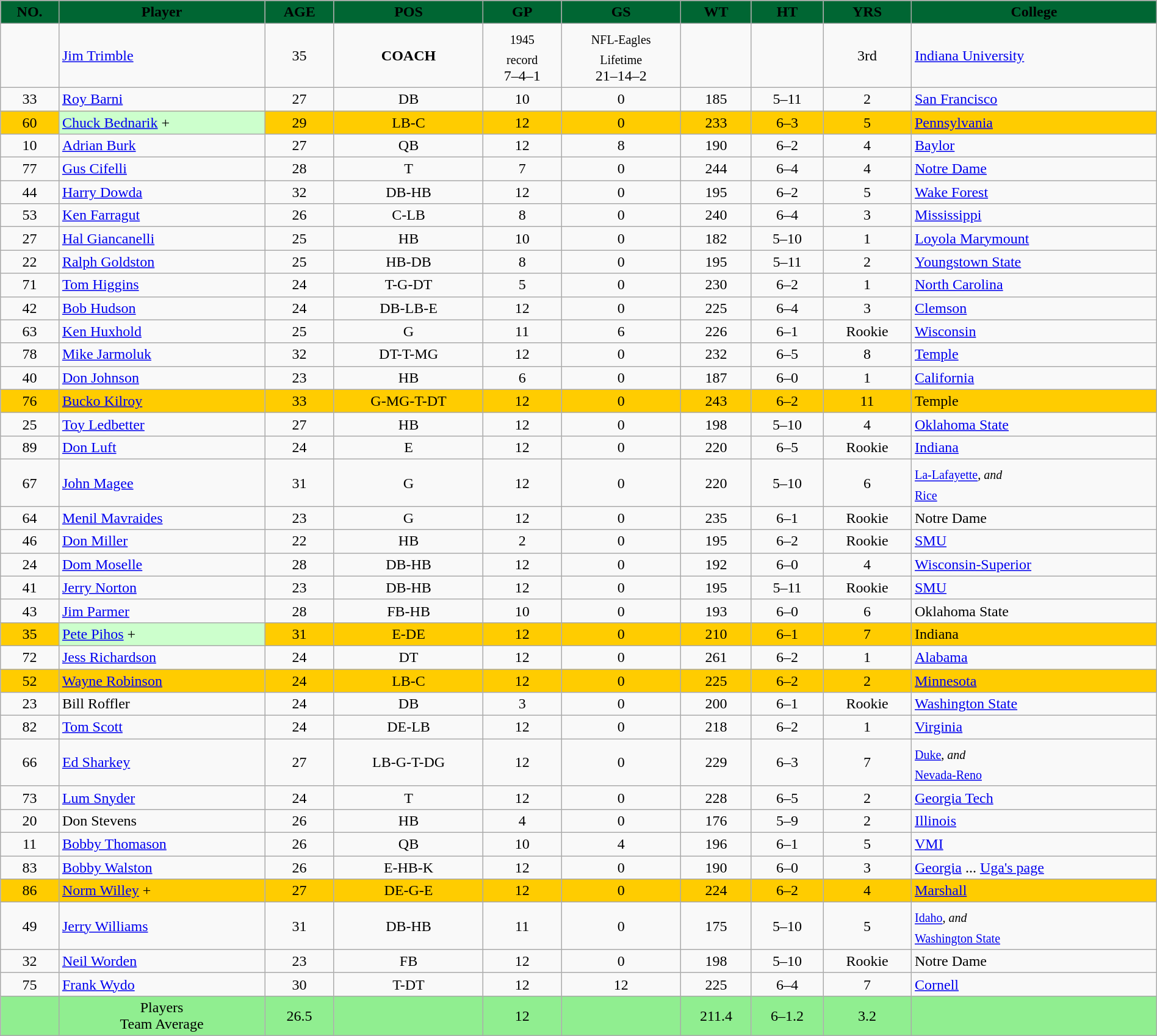<table class="wikitable sortable sortable" style="width:100%">
<tr>
<th width 2% style="background:#006633;"><span>NO. </span></th>
<th !width=20% style="background:#006633;"><span>Player</span></th>
<th !width=2% style="background:#006633;"><span>AGE </span></th>
<th !width=6% style="background:#006633;"><span>POS </span></th>
<th !width=4% style="background:#006633;"><span>GP </span></th>
<th !width=4% style="background:#006633;"><span>GS</span></th>
<th !width=4% style="background:#006633;"><span>WT</span></th>
<th !width=4% style="background:#006633;"><span>HT</span></th>
<th !width=4% style="background:#006633;"><span>YRS</span></th>
<th !width=15% style="background:#006633;"><span>College</span></th>
</tr>
<tr align=center>
<td></td>
<td - align=left><a href='#'>Jim Trimble</a></td>
<td>35</td>
<td><strong>COACH</strong></td>
<td><sub>1945<br> record</sub><br>7–4–1</td>
<td><sub>NFL-Eagles <br>Lifetime</sub><br>21–14–2</td>
<td></td>
<td></td>
<td>3rd</td>
<td - align=left><a href='#'>Indiana University</a></td>
</tr>
<tr align=center>
<td>33</td>
<td - align=left><a href='#'>Roy Barni</a></td>
<td>27</td>
<td>DB</td>
<td>10</td>
<td>0</td>
<td>185</td>
<td>5–11</td>
<td>2</td>
<td - align=left><a href='#'>San Francisco</a></td>
</tr>
<tr align=center bgcolor=#FFCC00>
<td>60</td>
<td - align=left bgcolor=#CCFFCC><a href='#'>Chuck Bednarik</a> +</td>
<td>29</td>
<td>LB-C</td>
<td>12</td>
<td>0</td>
<td>233</td>
<td>6–3</td>
<td>5</td>
<td - align=left><a href='#'>Pennsylvania</a></td>
</tr>
<tr align=center  bgcolor:#FFCC00>
<td>10</td>
<td - align=left><a href='#'>Adrian Burk</a></td>
<td>27</td>
<td>QB</td>
<td>12</td>
<td>8</td>
<td>190</td>
<td>6–2</td>
<td>4</td>
<td - align=left><a href='#'>Baylor</a></td>
</tr>
<tr align=center>
<td>77</td>
<td - align=left><a href='#'>Gus Cifelli</a></td>
<td>28</td>
<td>T</td>
<td>7</td>
<td>0</td>
<td>244</td>
<td>6–4</td>
<td>4</td>
<td - align=left><a href='#'>Notre Dame</a></td>
</tr>
<tr align=center>
<td>44</td>
<td - align=left><a href='#'>Harry Dowda</a></td>
<td>32</td>
<td>DB-HB</td>
<td>12</td>
<td>0</td>
<td>195</td>
<td>6–2</td>
<td>5</td>
<td - align=left><a href='#'>Wake Forest</a></td>
</tr>
<tr align=center>
<td>53</td>
<td - align=left><a href='#'>Ken Farragut</a></td>
<td>26</td>
<td>C-LB</td>
<td>8</td>
<td>0</td>
<td>240</td>
<td>6–4</td>
<td>3</td>
<td - align=left><a href='#'>Mississippi</a></td>
</tr>
<tr align=center>
<td>27</td>
<td - align=left><a href='#'>Hal Giancanelli</a></td>
<td>25</td>
<td>HB</td>
<td>10</td>
<td>0</td>
<td>182</td>
<td>5–10</td>
<td>1</td>
<td - align=left><a href='#'>Loyola Marymount</a></td>
</tr>
<tr align=center>
<td>22</td>
<td - align=left><a href='#'>Ralph Goldston</a></td>
<td>25</td>
<td>HB-DB</td>
<td>8</td>
<td>0</td>
<td>195</td>
<td>5–11</td>
<td>2</td>
<td - align=left><a href='#'>Youngstown State</a></td>
</tr>
<tr align=center>
<td>71</td>
<td - align=left><a href='#'>Tom Higgins</a></td>
<td>24</td>
<td>T-G-DT</td>
<td>5</td>
<td>0</td>
<td>230</td>
<td>6–2</td>
<td>1</td>
<td - align=left><a href='#'>North Carolina</a></td>
</tr>
<tr align=center>
<td>42</td>
<td - align=left><a href='#'>Bob Hudson</a></td>
<td>24</td>
<td>DB-LB-E</td>
<td>12</td>
<td>0</td>
<td>225</td>
<td>6–4</td>
<td>3</td>
<td - align=left><a href='#'>Clemson</a></td>
</tr>
<tr align=center>
<td>63</td>
<td - align=left><a href='#'>Ken Huxhold</a></td>
<td>25</td>
<td>G</td>
<td>11</td>
<td>6</td>
<td>226</td>
<td>6–1</td>
<td>Rookie</td>
<td - align=left><a href='#'>Wisconsin</a></td>
</tr>
<tr align=center>
<td>78</td>
<td - align=left><a href='#'>Mike Jarmoluk</a></td>
<td>32</td>
<td>DT-T-MG</td>
<td>12</td>
<td>0</td>
<td>232</td>
<td>6–5</td>
<td>8</td>
<td - align=left><a href='#'>Temple</a></td>
</tr>
<tr align=center>
<td>40</td>
<td - align=left><a href='#'>Don Johnson</a></td>
<td>23</td>
<td>HB</td>
<td>6</td>
<td>0</td>
<td>187</td>
<td>6–0</td>
<td>1</td>
<td - align=left><a href='#'>California</a></td>
</tr>
<tr align=center bgcolor=#ffcc00>
<td>76</td>
<td - align=left><a href='#'>Bucko Kilroy</a></td>
<td>33</td>
<td>G-MG-T-DT</td>
<td>12</td>
<td>0</td>
<td>243</td>
<td>6–2</td>
<td>11</td>
<td - align=left>Temple</td>
</tr>
<tr align=center>
<td>25</td>
<td - align=left><a href='#'>Toy Ledbetter</a></td>
<td>27</td>
<td>HB</td>
<td>12</td>
<td>0</td>
<td>198</td>
<td>5–10</td>
<td>4</td>
<td - align=left><a href='#'>Oklahoma State</a></td>
</tr>
<tr align=center>
<td>89</td>
<td - align=left><a href='#'>Don Luft</a></td>
<td>24</td>
<td>E</td>
<td>12</td>
<td>0</td>
<td>220</td>
<td>6–5</td>
<td>Rookie</td>
<td - align=left><a href='#'>Indiana</a></td>
</tr>
<tr align=center>
<td>67</td>
<td - align=left><a href='#'>John Magee</a></td>
<td>31</td>
<td>G</td>
<td>12</td>
<td>0</td>
<td>220</td>
<td>5–10</td>
<td>6</td>
<td - align=left><sub><a href='#'>La-Lafayette</a>, <em>and</em><br> <a href='#'>Rice</a> </sub></td>
</tr>
<tr align=center>
<td>64</td>
<td - align=left><a href='#'>Menil Mavraides</a></td>
<td>23</td>
<td>G</td>
<td>12</td>
<td>0</td>
<td>235</td>
<td>6–1</td>
<td>Rookie</td>
<td - align=left>Notre Dame</td>
</tr>
<tr align=center>
<td>46</td>
<td - align=left><a href='#'>Don Miller</a></td>
<td>22</td>
<td>HB</td>
<td>2</td>
<td>0</td>
<td>195</td>
<td>6–2</td>
<td>Rookie</td>
<td - align=left><a href='#'>SMU</a></td>
</tr>
<tr align=center>
<td>24</td>
<td - align=left><a href='#'>Dom Moselle</a></td>
<td>28</td>
<td>DB-HB</td>
<td>12</td>
<td>0</td>
<td>192</td>
<td>6–0</td>
<td>4</td>
<td - align=left><a href='#'>Wisconsin-Superior</a></td>
</tr>
<tr align=center>
<td>41</td>
<td - align=left><a href='#'>Jerry Norton</a></td>
<td>23</td>
<td>DB-HB</td>
<td>12</td>
<td>0</td>
<td>195</td>
<td>5–11</td>
<td>Rookie</td>
<td - align=left><a href='#'>SMU</a></td>
</tr>
<tr align=center>
<td>43</td>
<td - align=left><a href='#'>Jim Parmer</a></td>
<td>28</td>
<td>FB-HB</td>
<td>10</td>
<td>0</td>
<td>193</td>
<td>6–0</td>
<td>6</td>
<td - align=left>Oklahoma State</td>
</tr>
<tr align=center  bgcolor=#FFCC00>
<td>35</td>
<td - align=left  bgcolor=#ccFFCC><a href='#'>Pete Pihos</a> +</td>
<td>31</td>
<td>E-DE</td>
<td>12</td>
<td>0</td>
<td>210</td>
<td>6–1</td>
<td>7</td>
<td - align=left>Indiana</td>
</tr>
<tr align=center>
<td>72</td>
<td - align=left><a href='#'>Jess Richardson</a></td>
<td>24</td>
<td>DT</td>
<td>12</td>
<td>0</td>
<td>261</td>
<td>6–2</td>
<td>1</td>
<td - align=left><a href='#'>Alabama</a></td>
</tr>
<tr align=center  bgcolor=#FFCC00>
<td>52</td>
<td - align=left><a href='#'>Wayne Robinson</a></td>
<td>24</td>
<td>LB-C</td>
<td>12</td>
<td>0</td>
<td>225</td>
<td>6–2</td>
<td>2</td>
<td - align=left><a href='#'>Minnesota</a></td>
</tr>
<tr align=center>
<td>23</td>
<td - align=left>Bill Roffler</td>
<td>24</td>
<td>DB</td>
<td>3</td>
<td>0</td>
<td>200</td>
<td>6–1</td>
<td>Rookie</td>
<td - align=left><a href='#'>Washington State</a></td>
</tr>
<tr align=center>
<td>82</td>
<td - align=left><a href='#'>Tom Scott</a></td>
<td>24</td>
<td>DE-LB</td>
<td>12</td>
<td>0</td>
<td>218</td>
<td>6–2</td>
<td>1</td>
<td - align=left><a href='#'>Virginia</a></td>
</tr>
<tr align=center>
<td>66</td>
<td - align=left><a href='#'>Ed Sharkey</a></td>
<td>27</td>
<td>LB-G-T-DG</td>
<td>12</td>
<td>0</td>
<td>229</td>
<td>6–3</td>
<td>7</td>
<td - align=left><sub><a href='#'>Duke</a>, <em>and</em><br><a href='#'>Nevada-Reno</a> </sub></td>
</tr>
<tr align=center  bgcolor:#FFCC00>
<td>73</td>
<td - align=left><a href='#'>Lum Snyder</a></td>
<td>24</td>
<td>T</td>
<td>12</td>
<td>0</td>
<td>228</td>
<td>6–5</td>
<td>2</td>
<td - align=left><a href='#'>Georgia Tech</a></td>
</tr>
<tr align=center>
<td>20</td>
<td - align=left>Don Stevens</td>
<td>26</td>
<td>HB</td>
<td>4</td>
<td>0</td>
<td>176</td>
<td>5–9</td>
<td>2</td>
<td - align=left><a href='#'>Illinois</a></td>
</tr>
<tr align=center>
<td>11</td>
<td - align=left><a href='#'>Bobby Thomason</a></td>
<td>26</td>
<td>QB</td>
<td>10</td>
<td>4</td>
<td>196</td>
<td>6–1</td>
<td>5</td>
<td - align=left><a href='#'>VMI</a></td>
</tr>
<tr align=center>
<td>83</td>
<td - align=left><a href='#'>Bobby Walston</a></td>
<td>26</td>
<td>E-HB-K</td>
<td>12</td>
<td>0</td>
<td>190</td>
<td>6–0</td>
<td>3</td>
<td - align=left><a href='#'>Georgia</a> ... <a href='#'>Uga's page</a></td>
</tr>
<tr align=center  bgcolor=#FFCC00>
<td>86</td>
<td - align=left><a href='#'>Norm Willey</a> +</td>
<td>27</td>
<td>DE-G-E</td>
<td>12</td>
<td>0</td>
<td>224</td>
<td>6–2</td>
<td>4</td>
<td - align=left><a href='#'>Marshall</a></td>
</tr>
<tr align=center>
<td>49</td>
<td - align=left><a href='#'>Jerry Williams</a></td>
<td>31</td>
<td>DB-HB</td>
<td>11</td>
<td>0</td>
<td>175</td>
<td>5–10</td>
<td>5</td>
<td - align=left><sub><a href='#'>Idaho</a>, <em>and</em><br> <a href='#'>Washington State</a> </sub></td>
</tr>
<tr align=center>
<td>32</td>
<td - align=left><a href='#'>Neil Worden</a></td>
<td>23</td>
<td>FB</td>
<td>12</td>
<td>0</td>
<td>198</td>
<td>5–10</td>
<td>Rookie</td>
<td - align=left>Notre Dame</td>
</tr>
<tr align=center>
<td>75</td>
<td - align=left><a href='#'>Frank Wydo</a></td>
<td>30</td>
<td>T-DT</td>
<td>12</td>
<td>12</td>
<td>225</td>
<td>6–4</td>
<td>7</td>
<td - align=left><a href='#'>Cornell</a></td>
</tr>
<tr align=center  bgcolor="90EE90">
<td></td>
<td>Players<br> Team Average</td>
<td>26.5</td>
<td></td>
<td>12</td>
<td></td>
<td>211.4</td>
<td>6–1.2</td>
<td>3.2</td>
<td></td>
</tr>
</table>
